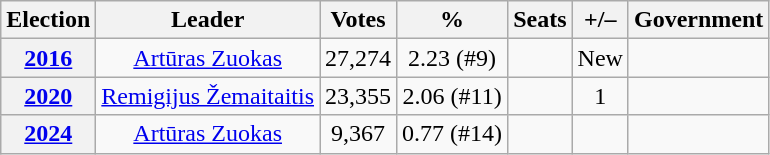<table class=wikitable style="text-align: center;">
<tr>
<th>Election</th>
<th>Leader</th>
<th>Votes</th>
<th>%</th>
<th>Seats</th>
<th>+/–</th>
<th>Government</th>
</tr>
<tr>
<th><a href='#'>2016</a></th>
<td><a href='#'>Artūras Zuokas</a></td>
<td>27,274</td>
<td>2.23 (#9)</td>
<td></td>
<td>New</td>
<td></td>
</tr>
<tr>
<th><a href='#'>2020</a></th>
<td><a href='#'>Remigijus Žemaitaitis</a></td>
<td>23,355</td>
<td>2.06 (#11)</td>
<td></td>
<td> 1</td>
<td></td>
</tr>
<tr>
<th><a href='#'>2024</a></th>
<td><a href='#'>Artūras Zuokas</a></td>
<td>9,367</td>
<td>0.77 (#14)</td>
<td></td>
<td></td>
<td></td>
</tr>
</table>
